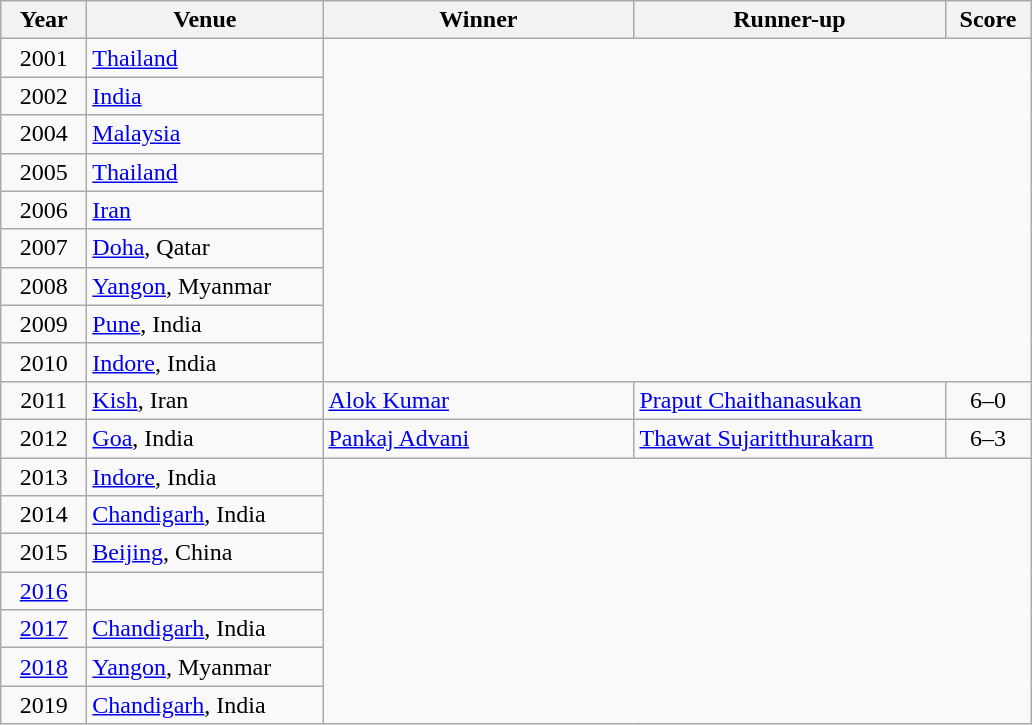<table class="wikitable">
<tr>
<th width=50>Year</th>
<th width=150>Venue</th>
<th width=200>Winner</th>
<th width=200>Runner-up</th>
<th width=50>Score</th>
</tr>
<tr>
<td align = "center">2001</td>
<td> <a href='#'>Thailand</a></td>
</tr>
<tr>
<td align = "center">2002</td>
<td> <a href='#'>India</a></td>
</tr>
<tr>
<td align = "center">2004</td>
<td> <a href='#'>Malaysia</a></td>
</tr>
<tr>
<td align = "center">2005</td>
<td> <a href='#'>Thailand</a></td>
</tr>
<tr>
<td align = "center">2006</td>
<td> <a href='#'>Iran</a></td>
</tr>
<tr>
<td align = "center">2007</td>
<td> <a href='#'>Doha</a>, Qatar</td>
</tr>
<tr>
<td align = "center">2008</td>
<td> <a href='#'>Yangon</a>, Myanmar</td>
</tr>
<tr>
<td align = "center">2009</td>
<td> <a href='#'>Pune</a>, India</td>
</tr>
<tr>
<td align = "center">2010</td>
<td> <a href='#'>Indore</a>, India</td>
</tr>
<tr>
<td align = "center">2011</td>
<td> <a href='#'>Kish</a>, Iran</td>
<td> <a href='#'>Alok Kumar</a></td>
<td> <a href='#'>Praput Chaithanasukan</a></td>
<td align = "center">6–0</td>
</tr>
<tr>
<td align = "center">2012</td>
<td> <a href='#'>Goa</a>, India</td>
<td> <a href='#'>Pankaj Advani</a></td>
<td> <a href='#'>Thawat Sujaritthurakarn</a></td>
<td align = "center">6–3</td>
</tr>
<tr>
<td align = "center">2013</td>
<td> <a href='#'>Indore</a>, India</td>
</tr>
<tr>
<td align = "center">2014</td>
<td> <a href='#'>Chandigarh</a>, India</td>
</tr>
<tr>
<td align = "center">2015</td>
<td> <a href='#'>Beijing</a>, China</td>
</tr>
<tr>
<td align = "center"><a href='#'>2016</a></td>
<td></td>
</tr>
<tr>
<td align = "center"><a href='#'>2017</a></td>
<td> <a href='#'>Chandigarh</a>, India</td>
</tr>
<tr>
<td align = "center"><a href='#'>2018</a></td>
<td> <a href='#'>Yangon</a>, Myanmar</td>
</tr>
<tr>
<td align = "center">2019</td>
<td> <a href='#'>Chandigarh</a>, India</td>
</tr>
</table>
